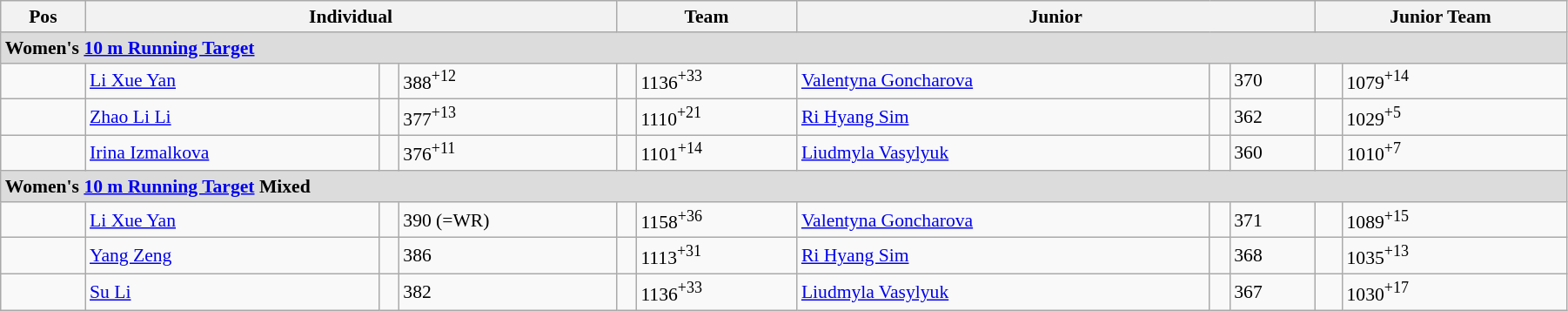<table class=wikitable style="width:95%; font-size: 90%;">
<tr>
<th>Pos</th>
<th colspan=3>Individual</th>
<th colspan=2>Team</th>
<th colspan=3>Junior</th>
<th colspan=3>Junior Team</th>
</tr>
<tr>
<td colspan=11 style="background:#dcdcdc"><strong>Women's <a href='#'>10 m Running Target</a></strong></td>
</tr>
<tr>
<td></td>
<td><a href='#'>Li Xue Yan</a></td>
<td></td>
<td>388<sup>+12</sup></td>
<td></td>
<td>1136<sup>+33</sup></td>
<td><a href='#'>Valentyna Goncharova</a></td>
<td></td>
<td>370</td>
<td></td>
<td>1079<sup>+14</sup></td>
</tr>
<tr>
<td></td>
<td><a href='#'>Zhao Li Li</a></td>
<td></td>
<td>377<sup>+13</sup></td>
<td></td>
<td>1110<sup>+21</sup></td>
<td><a href='#'>Ri Hyang Sim</a></td>
<td></td>
<td>362</td>
<td></td>
<td>1029<sup>+5</sup></td>
</tr>
<tr>
<td></td>
<td><a href='#'>Irina Izmalkova</a></td>
<td></td>
<td>376<sup>+11</sup></td>
<td></td>
<td>1101<sup>+14</sup></td>
<td><a href='#'>Liudmyla Vasylyuk</a></td>
<td></td>
<td>360</td>
<td></td>
<td>1010<sup>+7</sup></td>
</tr>
<tr>
<td colspan=11 style="background:#dcdcdc"><strong>Women's <a href='#'>10 m Running Target</a> Mixed</strong></td>
</tr>
<tr>
<td></td>
<td><a href='#'>Li Xue Yan</a></td>
<td></td>
<td>390 (=WR)</td>
<td></td>
<td>1158<sup>+36</sup></td>
<td><a href='#'>Valentyna Goncharova</a></td>
<td></td>
<td>371</td>
<td></td>
<td>1089<sup>+15</sup></td>
</tr>
<tr>
<td></td>
<td><a href='#'>Yang Zeng</a></td>
<td></td>
<td>386</td>
<td></td>
<td>1113<sup>+31</sup></td>
<td><a href='#'>Ri Hyang Sim</a></td>
<td></td>
<td>368</td>
<td></td>
<td>1035<sup>+13</sup></td>
</tr>
<tr>
<td></td>
<td><a href='#'>Su Li</a></td>
<td></td>
<td>382</td>
<td></td>
<td>1136<sup>+33</sup></td>
<td><a href='#'>Liudmyla Vasylyuk</a></td>
<td></td>
<td>367</td>
<td></td>
<td>1030<sup>+17</sup></td>
</tr>
</table>
